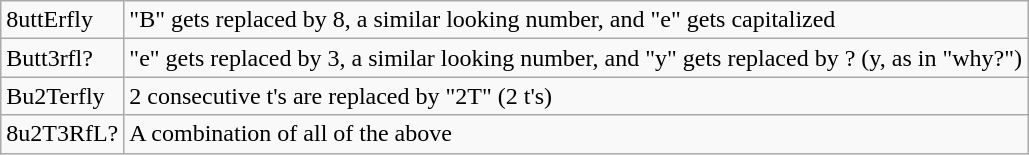<table class="wikitable">
<tr>
<td>8uttErfly</td>
<td>"B" gets replaced by 8, a similar looking number, and "e" gets capitalized</td>
</tr>
<tr>
<td>Butt3rfl?</td>
<td>"e" gets replaced by 3, a similar looking number, and "y" gets replaced by ? (y, as in "why?")</td>
</tr>
<tr>
<td>Bu2Terfly</td>
<td>2 consecutive t's are replaced by "2T" (2 t's)</td>
</tr>
<tr>
<td>8u2T3RfL?</td>
<td>A combination of all of the above</td>
</tr>
</table>
